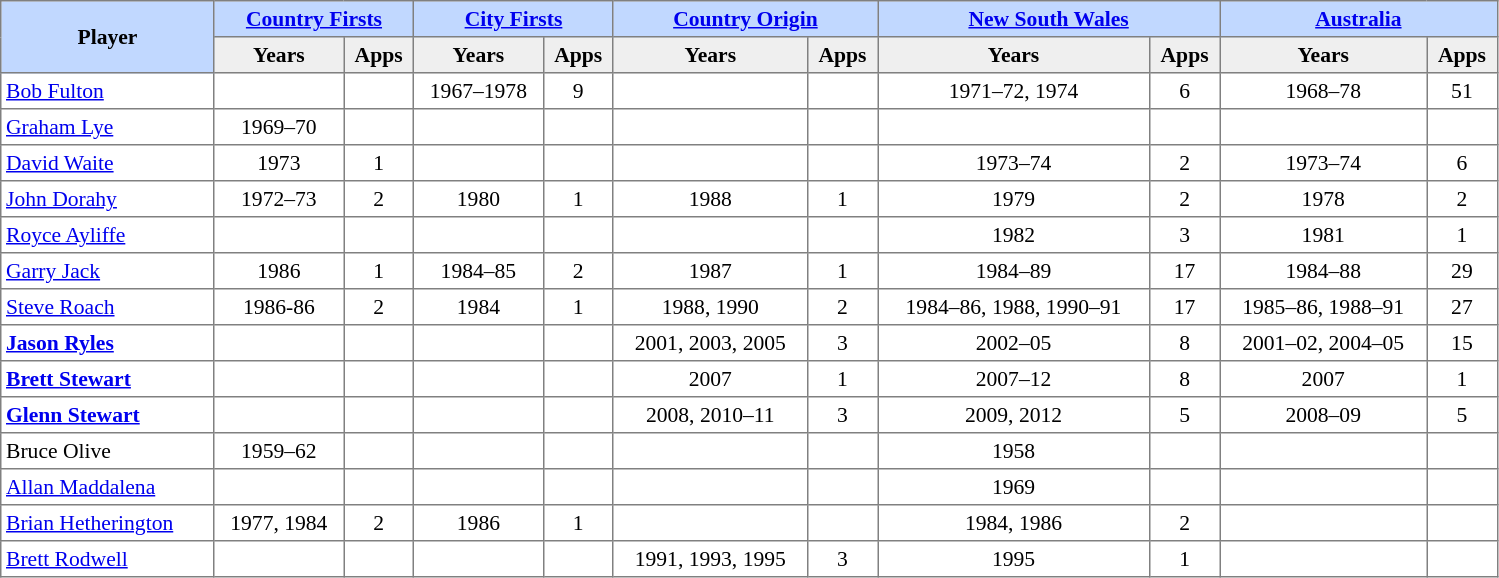<table border="1" cellpadding="3" cellspacing="0" style="border-collapse:collapse; font-size:90%; width:79%;">
<tr style="background:#c1d8ff;">
<th rowspan=2>Player</th>
<th colspan="2"><a href='#'>Country Firsts</a></th>
<th colspan="2"><a href='#'>City Firsts</a></th>
<th colspan="2"><a href='#'>Country Origin</a></th>
<th colspan="2"><a href='#'>New South Wales</a></th>
<th colspan="2"><a href='#'>Australia</a></th>
</tr>
<tr style="background:#efefef;">
<th>Years</th>
<th>Apps</th>
<th>Years</th>
<th>Apps</th>
<th>Years</th>
<th>Apps</th>
<th>Years</th>
<th>Apps</th>
<th>Years</th>
<th>Apps</th>
</tr>
<tr align=center>
<td align=left><a href='#'>Bob Fulton</a></td>
<td></td>
<td></td>
<td>1967–1978</td>
<td>9</td>
<td></td>
<td></td>
<td>1971–72, 1974</td>
<td>6</td>
<td>1968–78</td>
<td>51</td>
</tr>
<tr align=center>
<td align=left><a href='#'>Graham Lye</a></td>
<td>1969–70</td>
<td></td>
<td></td>
<td></td>
<td></td>
<td></td>
<td></td>
<td></td>
<td></td>
<td></td>
</tr>
<tr align=center>
<td align=left><a href='#'>David Waite</a></td>
<td>1973</td>
<td>1</td>
<td></td>
<td></td>
<td></td>
<td></td>
<td>1973–74</td>
<td>2</td>
<td>1973–74</td>
<td>6</td>
</tr>
<tr align=center>
<td align=left><a href='#'>John Dorahy</a></td>
<td>1972–73</td>
<td>2</td>
<td>1980</td>
<td>1</td>
<td>1988</td>
<td>1</td>
<td>1979</td>
<td>2</td>
<td>1978</td>
<td>2</td>
</tr>
<tr align=center>
<td align=left><a href='#'>Royce Ayliffe</a></td>
<td></td>
<td></td>
<td></td>
<td></td>
<td></td>
<td></td>
<td>1982</td>
<td>3</td>
<td>1981</td>
<td>1</td>
</tr>
<tr align=center>
<td align=left><a href='#'>Garry Jack</a></td>
<td>1986</td>
<td>1</td>
<td>1984–85</td>
<td>2</td>
<td>1987</td>
<td>1</td>
<td>1984–89</td>
<td>17</td>
<td>1984–88</td>
<td>29</td>
</tr>
<tr align=center>
<td align=left><a href='#'>Steve Roach</a></td>
<td>1986-86</td>
<td>2</td>
<td>1984</td>
<td>1</td>
<td>1988, 1990</td>
<td>2</td>
<td>1984–86, 1988, 1990–91</td>
<td>17</td>
<td>1985–86, 1988–91</td>
<td>27</td>
</tr>
<tr align=center>
<td align=left><strong><a href='#'>Jason Ryles</a></strong></td>
<td></td>
<td></td>
<td></td>
<td></td>
<td>2001, 2003, 2005</td>
<td>3</td>
<td>2002–05</td>
<td>8</td>
<td>2001–02, 2004–05</td>
<td>15</td>
</tr>
<tr align=center>
<td align=left><strong><a href='#'>Brett Stewart</a></strong></td>
<td></td>
<td></td>
<td></td>
<td></td>
<td>2007</td>
<td>1</td>
<td>2007–12</td>
<td>8</td>
<td>2007</td>
<td>1</td>
</tr>
<tr align=center>
<td align=left><strong><a href='#'>Glenn Stewart</a></strong></td>
<td></td>
<td></td>
<td></td>
<td></td>
<td>2008, 2010–11</td>
<td>3</td>
<td>2009, 2012</td>
<td>5</td>
<td>2008–09</td>
<td>5</td>
</tr>
<tr align=center>
<td align=left>Bruce Olive</td>
<td>1959–62</td>
<td></td>
<td></td>
<td></td>
<td></td>
<td></td>
<td>1958</td>
<td></td>
<td></td>
<td></td>
</tr>
<tr align=center>
<td align=left><a href='#'>Allan Maddalena</a></td>
<td></td>
<td></td>
<td></td>
<td></td>
<td></td>
<td></td>
<td>1969</td>
<td></td>
<td></td>
<td></td>
</tr>
<tr align=center>
<td align=left><a href='#'>Brian Hetherington</a></td>
<td>1977, 1984</td>
<td>2</td>
<td>1986</td>
<td>1</td>
<td></td>
<td></td>
<td>1984, 1986</td>
<td>2</td>
<td></td>
<td></td>
</tr>
<tr align=center>
<td align=left><a href='#'>Brett Rodwell</a></td>
<td></td>
<td></td>
<td></td>
<td></td>
<td>1991, 1993, 1995</td>
<td>3</td>
<td>1995</td>
<td>1</td>
<td></td>
<td></td>
</tr>
</table>
